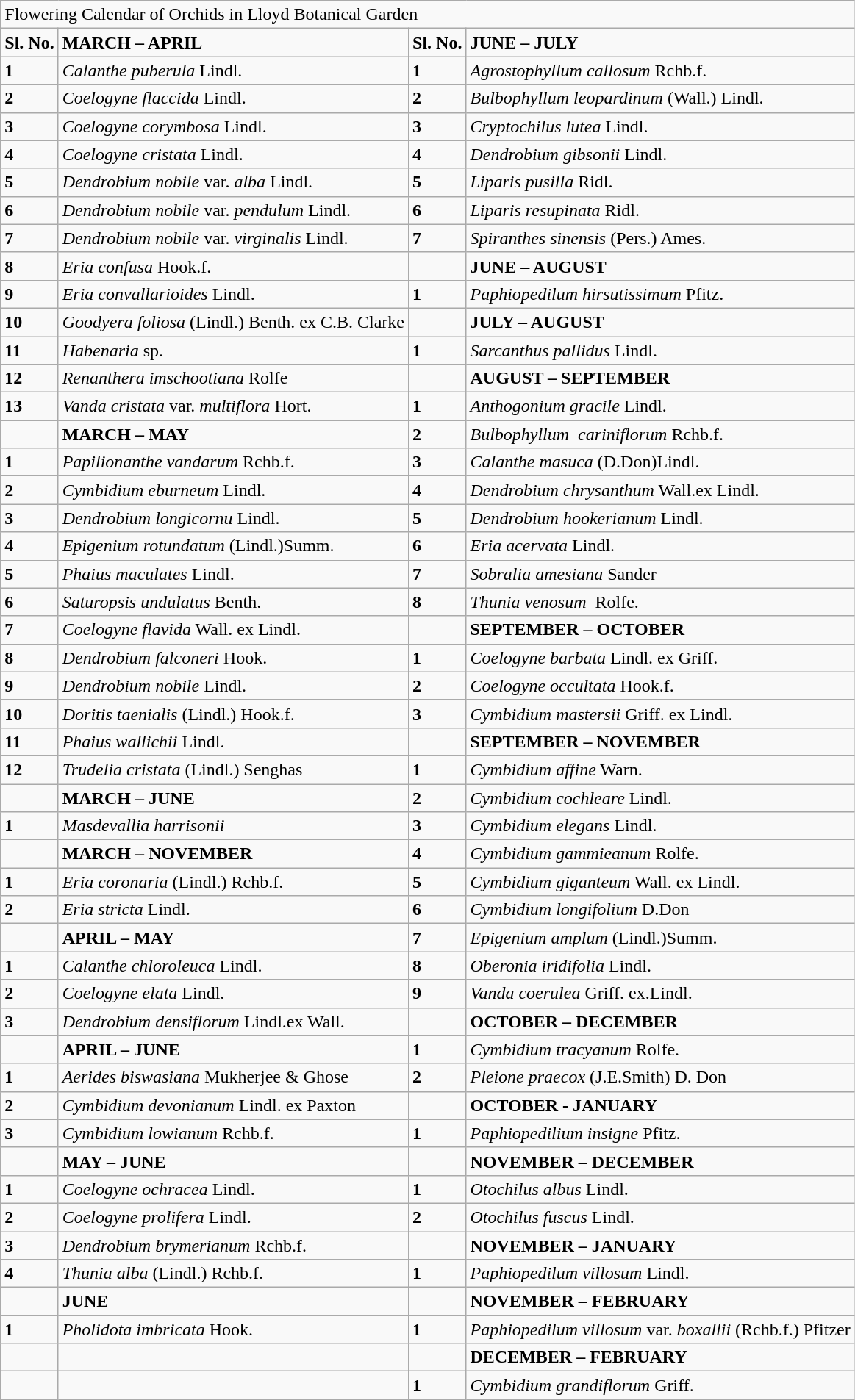<table class="wikitable">
<tr>
<td colspan="4">Flowering Calendar of Orchids in Lloyd Botanical Garden</td>
</tr>
<tr>
<td><strong>Sl. No.</strong></td>
<td><strong>MARCH – APRIL</strong></td>
<td><strong>Sl. No.</strong></td>
<td><strong>JUNE – JULY</strong></td>
</tr>
<tr>
<td><strong>1</strong></td>
<td><em>Calanthe puberula</em> Lindl. </td>
<td><strong>1</strong></td>
<td><em>Agrostophyllum callosum</em> Rchb.f.</td>
</tr>
<tr>
<td><strong>2</strong></td>
<td><em>Coelogyne flaccida</em> Lindl.</td>
<td><strong>2</strong></td>
<td><em>Bulbophyllum leopardinum</em> (Wall.) Lindl.</td>
</tr>
<tr>
<td><strong>3</strong></td>
<td><em>Coelogyne corymbosa</em> Lindl.</td>
<td><strong>3</strong></td>
<td><em>Cryptochilus lutea</em> Lindl.</td>
</tr>
<tr>
<td><strong>4</strong></td>
<td><em>Coelogyne cristata</em> Lindl.</td>
<td><strong>4</strong></td>
<td><em>Dendrobium gibsonii</em> Lindl.</td>
</tr>
<tr>
<td><strong>5</strong></td>
<td><em>Dendrobium nobile</em> var. <em>alba</em> Lindl.</td>
<td><strong>5</strong></td>
<td><em>Liparis pusilla</em> Ridl.</td>
</tr>
<tr>
<td><strong>6</strong></td>
<td><em>Dendrobium nobile</em> var. <em>pendulum</em> Lindl.</td>
<td><strong>6</strong></td>
<td><em>Liparis resupinata</em> Ridl.</td>
</tr>
<tr>
<td><strong>7</strong></td>
<td><em>Dendrobium nobile</em> var. <em>virginalis</em> Lindl.</td>
<td><strong>7</strong></td>
<td><em>Spiranthes sinensis</em> (Pers.) Ames.</td>
</tr>
<tr>
<td><strong>8</strong></td>
<td><em>Eria confusa</em> Hook.f.</td>
<td></td>
<td><strong>JUNE – AUGUST</strong></td>
</tr>
<tr>
<td><strong>9</strong></td>
<td><em>Eria convallarioides</em> Lindl.</td>
<td><strong>1</strong></td>
<td><em>Paphiopedilum hirsutissimum</em> Pfitz.</td>
</tr>
<tr>
<td><strong>10</strong></td>
<td><em>Goodyera foliosa</em> (Lindl.) Benth. ex C.B.  Clarke</td>
<td></td>
<td><strong>JULY – AUGUST</strong></td>
</tr>
<tr>
<td><strong>11</strong></td>
<td><em>Habenaria</em> sp.</td>
<td><strong>1</strong></td>
<td><em>Sarcanthus pallidus</em> Lindl.</td>
</tr>
<tr>
<td><strong>12</strong></td>
<td><em>Renanthera imschootiana</em> Rolfe</td>
<td></td>
<td><strong>AUGUST – SEPTEMBER</strong></td>
</tr>
<tr>
<td><strong>13</strong></td>
<td><em>Vanda cristata</em> var. <em>multiflora</em> Hort.</td>
<td><strong>1</strong></td>
<td><em>Anthogonium gracile</em> Lindl.</td>
</tr>
<tr>
<td></td>
<td><strong>MARCH – MAY</strong></td>
<td><strong>2</strong></td>
<td><em>Bulbophyllum  cariniflorum</em> Rchb.f.</td>
</tr>
<tr>
<td><strong>1</strong></td>
<td><em>Papilionanthe vandarum</em> Rchb.f.                      </td>
<td><strong>3</strong></td>
<td><em>Calanthe masuca</em> (D.Don)Lindl.</td>
</tr>
<tr>
<td><strong>2</strong></td>
<td><em>Cymbidium eburneum</em> Lindl.                             </td>
<td><strong>4</strong></td>
<td><em>Dendrobium chrysanthum</em> Wall.ex Lindl.</td>
</tr>
<tr>
<td><strong>3</strong></td>
<td><em>Dendrobium longicornu</em> Lindl.                           </td>
<td><strong>5</strong></td>
<td><em>Dendrobium hookerianum</em> Lindl.</td>
</tr>
<tr>
<td><strong>4</strong></td>
<td><em>Epigenium rotundatum</em> (Lindl.)Summ.         </td>
<td><strong>6</strong></td>
<td><em>Eria acervata</em> Lindl.</td>
</tr>
<tr>
<td><strong>5</strong></td>
<td><em>Phaius maculates</em> Lindl.</td>
<td><strong>7</strong></td>
<td><em>Sobralia amesiana</em> Sander</td>
</tr>
<tr>
<td><strong>6</strong></td>
<td><em>Saturopsis undulatus</em> Benth.      </td>
<td><strong>8</strong></td>
<td><em>Thunia venosum</em>  Rolfe.</td>
</tr>
<tr>
<td><strong>7</strong></td>
<td><em>Coelogyne flavida</em> Wall. ex Lindl.</td>
<td></td>
<td><strong>SEPTEMBER – OCTOBER</strong></td>
</tr>
<tr>
<td><strong>8</strong></td>
<td><em>Dendrobium falconeri</em> Hook.</td>
<td><strong>1</strong></td>
<td><em>Coelogyne barbata</em> Lindl. ex Griff.</td>
</tr>
<tr>
<td><strong>9</strong></td>
<td><em>Dendrobium nobile</em> Lindl.</td>
<td><strong>2</strong></td>
<td><em>Coelogyne occultata</em> Hook.f.</td>
</tr>
<tr>
<td><strong>10</strong></td>
<td><em>Doritis taenialis</em> (Lindl.) Hook.f.</td>
<td><strong>3</strong></td>
<td><em>Cymbidium mastersii</em> Griff. ex Lindl.</td>
</tr>
<tr>
<td><strong>11</strong></td>
<td><em>Phaius wallichii</em> Lindl.</td>
<td></td>
<td><strong>SEPTEMBER – NOVEMBER</strong></td>
</tr>
<tr>
<td><strong>12</strong></td>
<td><em>Trudelia cristata</em> (Lindl.) Senghas</td>
<td><strong>1</strong></td>
<td><em>Cymbidium affine</em> Warn.</td>
</tr>
<tr>
<td></td>
<td><strong>MARCH – JUNE</strong></td>
<td><strong>2</strong></td>
<td><em>Cymbidium cochleare</em> Lindl.</td>
</tr>
<tr>
<td><strong>1</strong></td>
<td><em>Masdevallia harrisonii</em></td>
<td><strong>3</strong></td>
<td><em>Cymbidium elegans</em> Lindl.</td>
</tr>
<tr>
<td></td>
<td><strong>MARCH – NOVEMBER</strong></td>
<td><strong>4</strong></td>
<td><em>Cymbidium gammieanum</em> Rolfe.</td>
</tr>
<tr>
<td><strong>1</strong></td>
<td><em>Eria coronaria</em> (Lindl.) Rchb.f.</td>
<td><strong>5</strong></td>
<td><em>Cymbidium giganteum</em> Wall. ex Lindl.</td>
</tr>
<tr>
<td><strong>2</strong></td>
<td><em>Eria stricta</em> Lindl.</td>
<td><strong>6</strong></td>
<td><em>Cymbidium longifolium</em> D.Don</td>
</tr>
<tr>
<td></td>
<td><strong>APRIL – MAY</strong></td>
<td><strong>7</strong></td>
<td><em>Epigenium amplum</em> (Lindl.)Summ.</td>
</tr>
<tr>
<td><strong>1</strong></td>
<td><em>Calanthe chloroleuca</em> Lindl.</td>
<td><strong>8</strong></td>
<td><em>Oberonia iridifolia</em> Lindl.</td>
</tr>
<tr>
<td><strong>2</strong></td>
<td><em>Coelogyne elata</em> Lindl.</td>
<td><strong>9</strong></td>
<td><em>Vanda coerulea</em> Griff. ex.Lindl.</td>
</tr>
<tr>
<td><strong>3</strong></td>
<td><em>Dendrobium densiflorum</em> Lindl.ex Wall.</td>
<td></td>
<td><strong>OCTOBER – DECEMBER</strong></td>
</tr>
<tr>
<td></td>
<td><strong>APRIL – JUNE</strong></td>
<td><strong>1</strong></td>
<td><em>Cymbidium tracyanum</em> Rolfe.</td>
</tr>
<tr>
<td><strong>1</strong></td>
<td><em>Aerides biswasiana</em> Mukherjee & Ghose</td>
<td><strong>2</strong></td>
<td><em>Pleione praecox</em> (J.E.Smith) D. Don</td>
</tr>
<tr>
<td><strong>2</strong></td>
<td><em>Cymbidium devonianum</em> Lindl. ex Paxton</td>
<td></td>
<td><strong>OCTOBER - JANUARY</strong></td>
</tr>
<tr>
<td><strong>3</strong></td>
<td><em>Cymbidium lowianum</em> Rchb.f.</td>
<td><strong>1</strong></td>
<td><em>Paphiopedilium insigne</em> Pfitz.</td>
</tr>
<tr>
<td></td>
<td><strong>MAY – JUNE</strong></td>
<td></td>
<td><strong>NOVEMBER – DECEMBER</strong></td>
</tr>
<tr>
<td><strong>1</strong></td>
<td><em>Coelogyne ochracea</em> Lindl.</td>
<td><strong>1</strong></td>
<td><em>Otochilus albus</em> Lindl.</td>
</tr>
<tr>
<td><strong>2</strong></td>
<td><em>Coelogyne prolifera</em> Lindl.</td>
<td><strong>2</strong></td>
<td><em>Otochilus fuscus</em> Lindl.</td>
</tr>
<tr>
<td><strong>3</strong></td>
<td><em>Dendrobium brymerianum</em> Rchb.f.</td>
<td></td>
<td><strong>NOVEMBER – JANUARY</strong></td>
</tr>
<tr>
<td><strong>4</strong></td>
<td><em>Thunia alba</em> (Lindl.) Rchb.f.</td>
<td><strong>1</strong></td>
<td><em>Paphiopedilum villosum</em> Lindl.</td>
</tr>
<tr>
<td></td>
<td><strong>JUNE</strong></td>
<td></td>
<td><strong>NOVEMBER – FEBRUARY</strong></td>
</tr>
<tr>
<td><strong>1</strong></td>
<td><em>Pholidota imbricata</em> Hook.</td>
<td><strong>1</strong></td>
<td><em>Paphiopedilum villosum</em> var. <em>boxallii</em> (Rchb.f.) Pfitzer</td>
</tr>
<tr>
<td></td>
<td></td>
<td></td>
<td><strong>DECEMBER – FEBRUARY</strong></td>
</tr>
<tr>
<td></td>
<td></td>
<td><strong>1</strong></td>
<td><em>Cymbidium grandiflorum</em> Griff.</td>
</tr>
</table>
